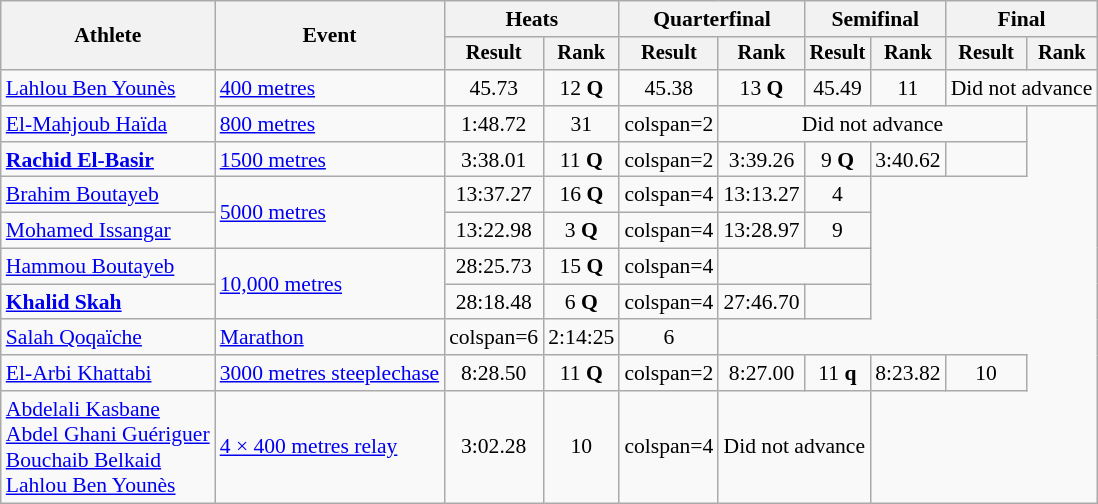<table class="wikitable" style="font-size:90%">
<tr>
<th rowspan="2">Athlete</th>
<th rowspan="2">Event</th>
<th colspan="2">Heats</th>
<th colspan="2">Quarterfinal</th>
<th colspan="2">Semifinal</th>
<th colspan="2">Final</th>
</tr>
<tr style="font-size:95%">
<th>Result</th>
<th>Rank</th>
<th>Result</th>
<th>Rank</th>
<th>Result</th>
<th>Rank</th>
<th>Result</th>
<th>Rank</th>
</tr>
<tr align=center>
<td align=left><a href='#'>Lahlou Ben Younès</a></td>
<td align=left><a href='#'>400 metres</a></td>
<td>45.73</td>
<td>12 <strong>Q</strong></td>
<td>45.38</td>
<td>13 <strong>Q</strong></td>
<td>45.49</td>
<td>11</td>
<td colspan=2>Did not advance</td>
</tr>
<tr align=center>
<td align=left><a href='#'>El-Mahjoub Haïda</a></td>
<td align=left><a href='#'>800 metres</a></td>
<td>1:48.72</td>
<td>31</td>
<td>colspan=2</td>
<td colspan=4>Did not advance</td>
</tr>
<tr align=center>
<td align=left><strong><a href='#'>Rachid El-Basir</a></strong></td>
<td align=left><a href='#'>1500 metres</a></td>
<td>3:38.01</td>
<td>11 <strong>Q</strong></td>
<td>colspan=2</td>
<td>3:39.26</td>
<td>9 <strong>Q</strong></td>
<td>3:40.62</td>
<td></td>
</tr>
<tr align=center>
<td align=left><a href='#'>Brahim Boutayeb</a></td>
<td align=left rowspan=2><a href='#'>5000 metres</a></td>
<td>13:37.27</td>
<td>16 <strong>Q</strong></td>
<td>colspan=4</td>
<td>13:13.27</td>
<td>4</td>
</tr>
<tr align=center>
<td align=left><a href='#'>Mohamed Issangar</a></td>
<td>13:22.98</td>
<td>3 <strong>Q</strong></td>
<td>colspan=4</td>
<td>13:28.97</td>
<td>9</td>
</tr>
<tr align=center>
<td align=left><a href='#'>Hammou Boutayeb</a></td>
<td align=left rowspan=2><a href='#'>10,000 metres</a></td>
<td>28:25.73</td>
<td>15 <strong>Q</strong></td>
<td>colspan=4</td>
<td colspan=2></td>
</tr>
<tr align=center>
<td align=left><strong><a href='#'>Khalid Skah</a></strong></td>
<td>28:18.48</td>
<td>6 <strong>Q</strong></td>
<td>colspan=4</td>
<td>27:46.70</td>
<td></td>
</tr>
<tr align=center>
<td align=left><a href='#'>Salah Qoqaïche</a></td>
<td align=left><a href='#'>Marathon</a></td>
<td>colspan=6</td>
<td>2:14:25</td>
<td>6</td>
</tr>
<tr align=center>
<td align=left><a href='#'>El-Arbi Khattabi</a></td>
<td align=left><a href='#'>3000 metres steeplechase</a></td>
<td>8:28.50</td>
<td>11 <strong>Q</strong></td>
<td>colspan=2</td>
<td>8:27.00</td>
<td>11 <strong>q</strong></td>
<td>8:23.82</td>
<td>10</td>
</tr>
<tr align=center>
<td align=left><a href='#'>Abdelali Kasbane</a><br><a href='#'>Abdel Ghani Guériguer</a><br><a href='#'>Bouchaib Belkaid</a><br><a href='#'>Lahlou Ben Younès</a></td>
<td align=left><a href='#'>4 × 400 metres relay</a></td>
<td>3:02.28</td>
<td>10</td>
<td>colspan=4</td>
<td colspan=2>Did not advance</td>
</tr>
</table>
